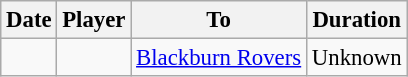<table class="wikitable sortable" style="font-size:95%">
<tr>
<th>Date</th>
<th>Player</th>
<th>To</th>
<th>Duration</th>
</tr>
<tr>
<td></td>
<td> </td>
<td><a href='#'>Blackburn Rovers</a></td>
<td>Unknown</td>
</tr>
</table>
